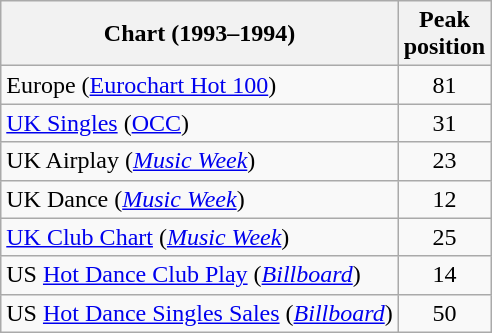<table class="wikitable sortable">
<tr>
<th>Chart (1993–1994)</th>
<th>Peak<br>position</th>
</tr>
<tr>
<td>Europe (<a href='#'>Eurochart Hot 100</a>)</td>
<td align="center">81</td>
</tr>
<tr>
<td><a href='#'>UK Singles</a> (<a href='#'>OCC</a>)</td>
<td align="center">31</td>
</tr>
<tr>
<td>UK Airplay (<em><a href='#'>Music Week</a></em>)</td>
<td align="center">23</td>
</tr>
<tr>
<td>UK Dance (<em><a href='#'>Music Week</a></em>)</td>
<td align="center">12</td>
</tr>
<tr>
<td><a href='#'>UK Club Chart</a> (<em><a href='#'>Music Week</a></em>)</td>
<td align="center">25</td>
</tr>
<tr>
<td>US <a href='#'>Hot Dance Club Play</a> (<em><a href='#'>Billboard</a></em>)</td>
<td align="center">14</td>
</tr>
<tr>
<td>US <a href='#'>Hot Dance Singles Sales</a> (<em><a href='#'>Billboard</a></em>)</td>
<td align="center">50</td>
</tr>
</table>
